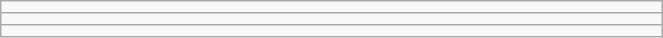<table class="wikitable" style=" text-align:center; font-size:110%;" width="35%">
<tr>
<td></td>
</tr>
<tr>
<td></td>
</tr>
<tr>
<td></td>
</tr>
</table>
